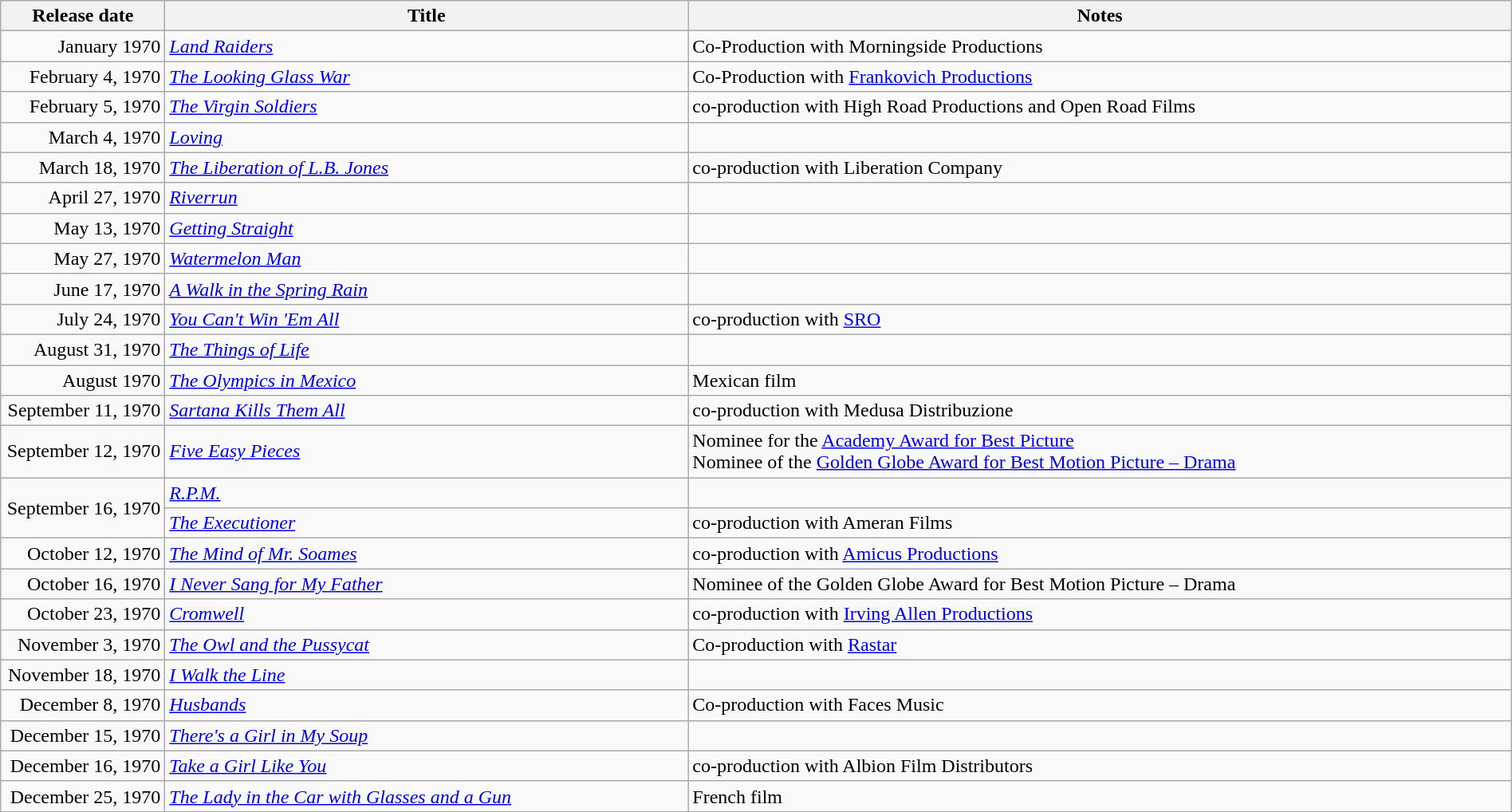<table class="wikitable sortable" style="width:100%;">
<tr>
<th scope="col" style="width:130px;">Release date</th>
<th>Title</th>
<th>Notes</th>
</tr>
<tr>
<td style="text-align:right;">January 1970</td>
<td><em><a href='#'>Land Raiders</a></em></td>
<td>Co-Production with Morningside Productions</td>
</tr>
<tr>
<td style="text-align:right;">February 4, 1970</td>
<td><em><a href='#'>The Looking Glass War</a></em></td>
<td>Co-Production with <a href='#'>Frankovich Productions</a></td>
</tr>
<tr>
<td style="text-align:right;">February 5, 1970</td>
<td><em><a href='#'>The Virgin Soldiers</a></em></td>
<td>co-production with High Road Productions and Open Road Films</td>
</tr>
<tr>
<td style="text-align:right;">March 4, 1970</td>
<td><em><a href='#'>Loving</a></em></td>
<td></td>
</tr>
<tr>
<td style="text-align:right;">March 18, 1970</td>
<td><em><a href='#'>The Liberation of L.B. Jones</a></em></td>
<td>co-production with Liberation Company</td>
</tr>
<tr>
<td style="text-align:right;">April 27, 1970</td>
<td><em><a href='#'>Riverrun</a></em></td>
<td></td>
</tr>
<tr>
<td style="text-align:right;">May 13, 1970</td>
<td><em><a href='#'>Getting Straight</a></em></td>
<td></td>
</tr>
<tr>
<td style="text-align:right;">May 27, 1970</td>
<td><em><a href='#'>Watermelon Man</a></em></td>
<td></td>
</tr>
<tr>
<td style="text-align:right;">June 17, 1970</td>
<td><em><a href='#'>A Walk in the Spring Rain</a></em></td>
<td></td>
</tr>
<tr>
<td style="text-align:right;">July 24, 1970</td>
<td><em><a href='#'>You Can't Win 'Em All</a></em></td>
<td>co-production with <a href='#'>SRO</a></td>
</tr>
<tr>
<td style="text-align:right;">August 31, 1970</td>
<td><em><a href='#'>The Things of Life</a></em></td>
<td></td>
</tr>
<tr>
<td style="text-align:right;">August 1970</td>
<td><em><a href='#'>The Olympics in Mexico</a></em></td>
<td>Mexican film</td>
</tr>
<tr>
<td style="text-align:right;">September 11, 1970</td>
<td><em><a href='#'>Sartana Kills Them All</a></em></td>
<td>co-production with Medusa Distribuzione</td>
</tr>
<tr>
<td style="text-align:right;">September 12, 1970</td>
<td><em><a href='#'>Five Easy Pieces</a></em></td>
<td>Nominee for the <a href='#'>Academy Award for Best Picture</a><br>Nominee of the <a href='#'>Golden Globe Award for Best Motion Picture – Drama</a></td>
</tr>
<tr>
<td style="text-align:right;" rowspan="2">September 16, 1970</td>
<td><em><a href='#'>R.P.M.</a></em></td>
<td></td>
</tr>
<tr>
<td><em><a href='#'>The Executioner</a></em></td>
<td>co-production with Ameran Films</td>
</tr>
<tr>
<td style="text-align:right;">October 12, 1970</td>
<td><em><a href='#'>The Mind of Mr. Soames</a></em></td>
<td>co-production with <a href='#'>Amicus Productions</a></td>
</tr>
<tr>
<td style="text-align:right;">October 16, 1970</td>
<td><em><a href='#'>I Never Sang for My Father</a></em></td>
<td>Nominee of the Golden Globe Award for Best Motion Picture – Drama</td>
</tr>
<tr>
<td style="text-align:right;">October 23, 1970</td>
<td><em><a href='#'>Cromwell</a></em></td>
<td>co-production with <a href='#'>Irving Allen Productions</a></td>
</tr>
<tr>
<td style="text-align:right;">November 3, 1970</td>
<td><em><a href='#'>The Owl and the Pussycat</a></em></td>
<td>Co-production with <a href='#'>Rastar</a></td>
</tr>
<tr>
<td style="text-align:right;">November 18, 1970</td>
<td><em><a href='#'>I Walk the Line</a></em></td>
<td></td>
</tr>
<tr>
<td style="text-align:right;">December 8, 1970</td>
<td><em><a href='#'>Husbands</a></em></td>
<td>Co-production with Faces Music</td>
</tr>
<tr>
<td style="text-align:right;">December 15, 1970</td>
<td><em><a href='#'>There's a Girl in My Soup</a></em></td>
<td></td>
</tr>
<tr>
<td style="text-align:right;">December 16, 1970</td>
<td><em><a href='#'>Take a Girl Like You</a></em></td>
<td>co-production with Albion Film Distributors</td>
</tr>
<tr>
<td style="text-align:right;">December 25, 1970</td>
<td><em><a href='#'>The Lady in the Car with Glasses and a Gun</a></em></td>
<td>French film</td>
</tr>
</table>
